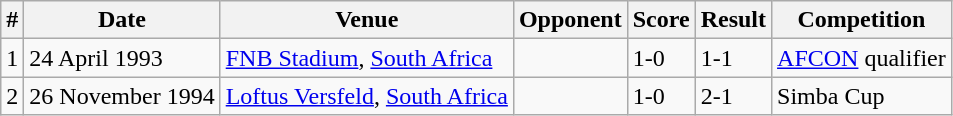<table class="wikitable">
<tr>
<th>#</th>
<th>Date</th>
<th>Venue</th>
<th>Opponent</th>
<th>Score</th>
<th>Result</th>
<th>Competition</th>
</tr>
<tr>
<td>1</td>
<td>24 April 1993</td>
<td><a href='#'>FNB Stadium</a>, <a href='#'>South Africa</a></td>
<td></td>
<td>1-0</td>
<td>1-1</td>
<td><a href='#'>AFCON</a> qualifier</td>
</tr>
<tr>
<td>2</td>
<td>26 November 1994</td>
<td><a href='#'>Loftus Versfeld</a>, <a href='#'>South Africa</a></td>
<td></td>
<td>1-0</td>
<td>2-1</td>
<td>Simba Cup</td>
</tr>
</table>
